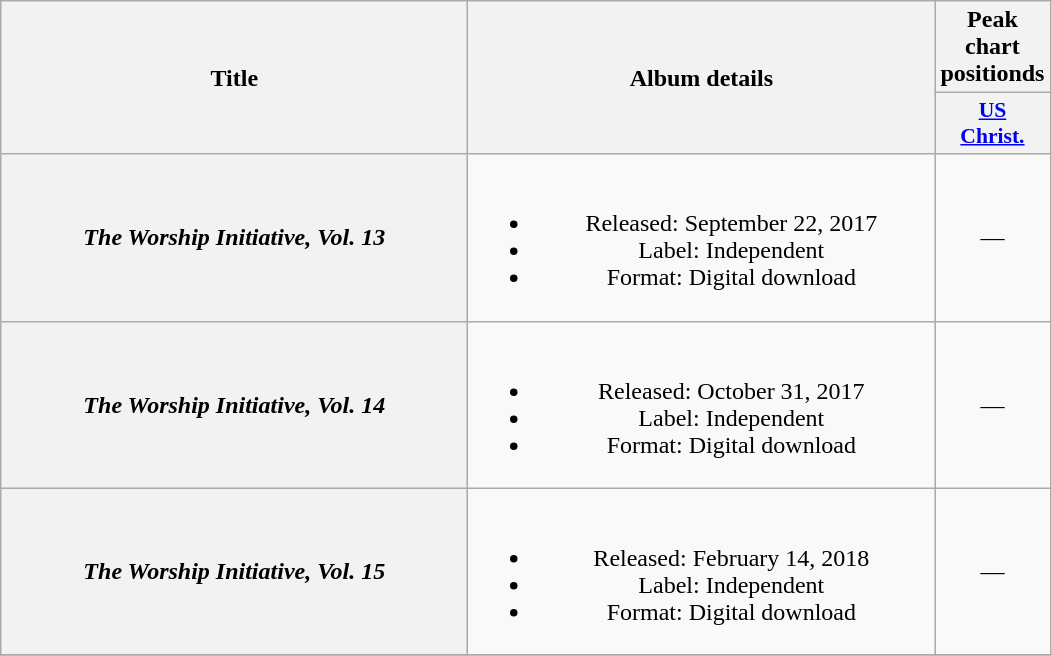<table class="wikitable plainrowheaders" style="text-align:center;">
<tr>
<th scope="col" rowspan="2" style="width:19em;">Title</th>
<th scope="col" rowspan="2" style="width:19em;">Album details</th>
<th scope="col" colspan="1">Peak chart positionds</th>
</tr>
<tr>
<th style="width:3em; font-size:90%"><a href='#'>US<br>Christ.</a><br></th>
</tr>
<tr>
<th scope="row"><em>The Worship Initiative, Vol. 13</em></th>
<td><br><ul><li>Released: September 22, 2017</li><li>Label: Independent</li><li>Format: Digital download</li></ul></td>
<td>—</td>
</tr>
<tr>
<th scope="row"><em>The Worship Initiative, Vol. 14</em></th>
<td><br><ul><li>Released: October 31, 2017</li><li>Label: Independent</li><li>Format: Digital download</li></ul></td>
<td>—</td>
</tr>
<tr>
<th scope="row"><em>The Worship Initiative, Vol. 15</em></th>
<td><br><ul><li>Released: February 14, 2018</li><li>Label: Independent</li><li>Format: Digital download</li></ul></td>
<td>—</td>
</tr>
<tr>
</tr>
</table>
